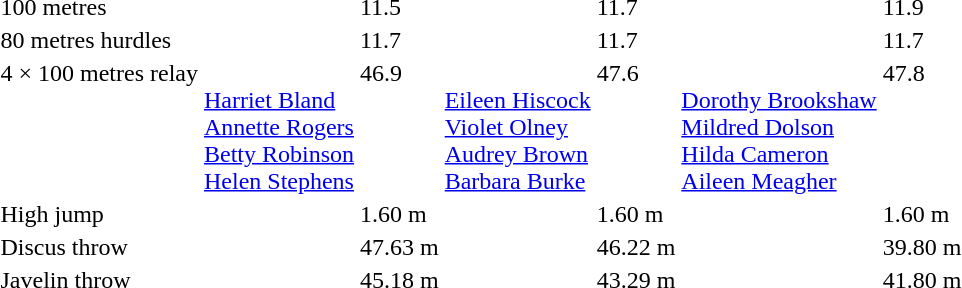<table>
<tr valign="top">
<td>100 metres<br></td>
<td></td>
<td>11.5</td>
<td></td>
<td>11.7</td>
<td></td>
<td>11.9</td>
</tr>
<tr>
<td>80 metres hurdles<br></td>
<td></td>
<td>11.7</td>
<td></td>
<td>11.7</td>
<td></td>
<td>11.7</td>
</tr>
<tr valign="top">
<td>4 × 100 metres relay<br></td>
<td><br><a href='#'>Harriet Bland</a><br><a href='#'>Annette Rogers</a><br><a href='#'>Betty Robinson</a><br><a href='#'>Helen Stephens</a></td>
<td>46.9</td>
<td><br><a href='#'>Eileen Hiscock</a><br><a href='#'>Violet Olney</a><br><a href='#'>Audrey Brown</a><br><a href='#'>Barbara Burke</a></td>
<td>47.6</td>
<td><br><a href='#'>Dorothy Brookshaw</a><br><a href='#'>Mildred Dolson</a><br><a href='#'>Hilda Cameron</a><br><a href='#'>Aileen Meagher</a></td>
<td>47.8</td>
</tr>
<tr>
<td>High jump<br></td>
<td></td>
<td>1.60 m</td>
<td></td>
<td>1.60 m</td>
<td></td>
<td>1.60 m</td>
</tr>
<tr>
<td>Discus throw<br></td>
<td></td>
<td>47.63 m</td>
<td></td>
<td>46.22 m</td>
<td></td>
<td>39.80 m</td>
</tr>
<tr>
<td>Javelin throw<br></td>
<td></td>
<td>45.18 m</td>
<td></td>
<td>43.29 m</td>
<td></td>
<td>41.80 m</td>
</tr>
</table>
